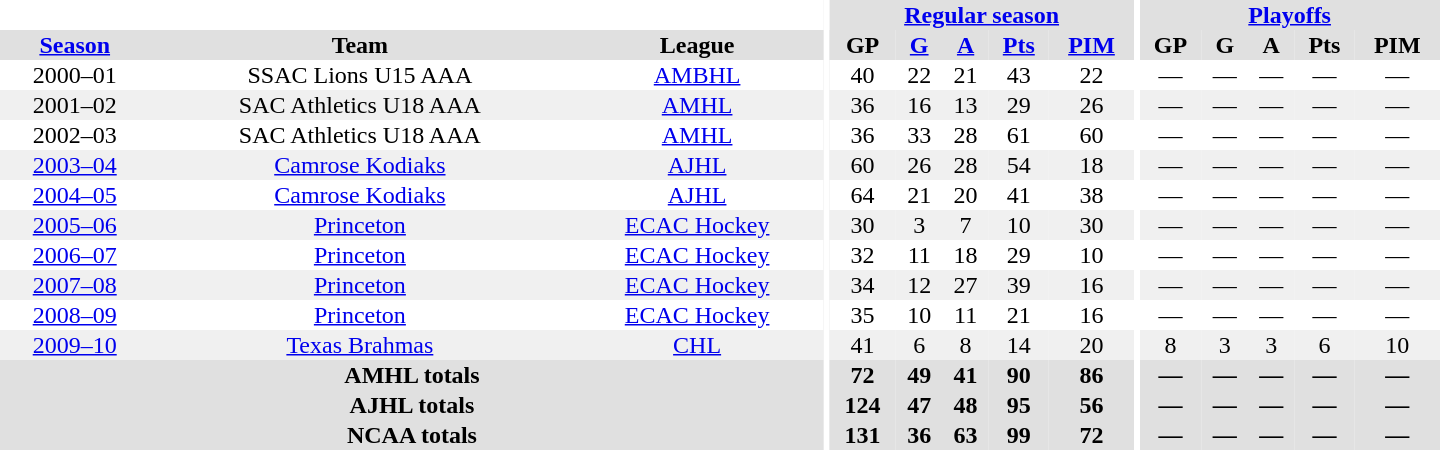<table border="0" cellpadding="1" cellspacing="0" style="text-align:center; width:60em">
<tr bgcolor="#e0e0e0">
<th colspan="3" bgcolor="#ffffff"></th>
<th rowspan="100" bgcolor="#ffffff"></th>
<th colspan="5"><a href='#'>Regular season</a></th>
<th rowspan="100" bgcolor="#ffffff"></th>
<th colspan="5"><a href='#'>Playoffs</a></th>
</tr>
<tr bgcolor="#e0e0e0">
<th><a href='#'>Season</a></th>
<th>Team</th>
<th>League</th>
<th>GP</th>
<th><a href='#'>G</a></th>
<th><a href='#'>A</a></th>
<th><a href='#'>Pts</a></th>
<th><a href='#'>PIM</a></th>
<th>GP</th>
<th>G</th>
<th>A</th>
<th>Pts</th>
<th>PIM</th>
</tr>
<tr>
<td>2000–01</td>
<td>SSAC Lions U15 AAA</td>
<td><a href='#'>AMBHL</a></td>
<td>40</td>
<td>22</td>
<td>21</td>
<td>43</td>
<td>22</td>
<td>—</td>
<td>—</td>
<td>—</td>
<td>—</td>
<td>—</td>
</tr>
<tr bgcolor="f0f0f0">
<td>2001–02</td>
<td>SAC Athletics U18 AAA</td>
<td><a href='#'>AMHL</a></td>
<td>36</td>
<td>16</td>
<td>13</td>
<td>29</td>
<td>26</td>
<td>—</td>
<td>—</td>
<td>—</td>
<td>—</td>
<td>—</td>
</tr>
<tr>
<td>2002–03</td>
<td>SAC Athletics U18 AAA</td>
<td><a href='#'>AMHL</a></td>
<td>36</td>
<td>33</td>
<td>28</td>
<td>61</td>
<td>60</td>
<td>—</td>
<td>—</td>
<td>—</td>
<td>—</td>
<td>—</td>
</tr>
<tr bgcolor="f0f0f0">
<td><a href='#'>2003–04</a></td>
<td><a href='#'>Camrose Kodiaks</a></td>
<td><a href='#'>AJHL</a></td>
<td>60</td>
<td>26</td>
<td>28</td>
<td>54</td>
<td>18</td>
<td>—</td>
<td>—</td>
<td>—</td>
<td>—</td>
<td>—</td>
</tr>
<tr>
<td><a href='#'>2004–05</a></td>
<td><a href='#'>Camrose Kodiaks</a></td>
<td><a href='#'>AJHL</a></td>
<td>64</td>
<td>21</td>
<td>20</td>
<td>41</td>
<td>38</td>
<td>—</td>
<td>—</td>
<td>—</td>
<td>—</td>
<td>—</td>
</tr>
<tr bgcolor="f0f0f0">
<td><a href='#'>2005–06</a></td>
<td><a href='#'>Princeton</a></td>
<td><a href='#'>ECAC Hockey</a></td>
<td>30</td>
<td>3</td>
<td>7</td>
<td>10</td>
<td>30</td>
<td>—</td>
<td>—</td>
<td>—</td>
<td>—</td>
<td>—</td>
</tr>
<tr>
<td><a href='#'>2006–07</a></td>
<td><a href='#'>Princeton</a></td>
<td><a href='#'>ECAC Hockey</a></td>
<td>32</td>
<td>11</td>
<td>18</td>
<td>29</td>
<td>10</td>
<td>—</td>
<td>—</td>
<td>—</td>
<td>—</td>
<td>—</td>
</tr>
<tr bgcolor="f0f0f0">
<td><a href='#'>2007–08</a></td>
<td><a href='#'>Princeton</a></td>
<td><a href='#'>ECAC Hockey</a></td>
<td>34</td>
<td>12</td>
<td>27</td>
<td>39</td>
<td>16</td>
<td>—</td>
<td>—</td>
<td>—</td>
<td>—</td>
<td>—</td>
</tr>
<tr>
<td><a href='#'>2008–09</a></td>
<td><a href='#'>Princeton</a></td>
<td><a href='#'>ECAC Hockey</a></td>
<td>35</td>
<td>10</td>
<td>11</td>
<td>21</td>
<td>16</td>
<td>—</td>
<td>—</td>
<td>—</td>
<td>—</td>
<td>—</td>
</tr>
<tr bgcolor="f0f0f0">
<td><a href='#'>2009–10</a></td>
<td><a href='#'>Texas Brahmas</a></td>
<td><a href='#'>CHL</a></td>
<td>41</td>
<td>6</td>
<td>8</td>
<td>14</td>
<td>20</td>
<td>8</td>
<td>3</td>
<td>3</td>
<td>6</td>
<td>10</td>
</tr>
<tr bgcolor="#e0e0e0">
<th colspan="3">AMHL totals</th>
<th>72</th>
<th>49</th>
<th>41</th>
<th>90</th>
<th>86</th>
<th>—</th>
<th>—</th>
<th>—</th>
<th>—</th>
<th>—</th>
</tr>
<tr bgcolor="#e0e0e0">
<th colspan="3">AJHL totals</th>
<th>124</th>
<th>47</th>
<th>48</th>
<th>95</th>
<th>56</th>
<th>—</th>
<th>—</th>
<th>—</th>
<th>—</th>
<th>—</th>
</tr>
<tr bgcolor="#e0e0e0">
<th colspan="3">NCAA totals</th>
<th>131</th>
<th>36</th>
<th>63</th>
<th>99</th>
<th>72</th>
<th>—</th>
<th>—</th>
<th>—</th>
<th>—</th>
<th>—</th>
</tr>
</table>
